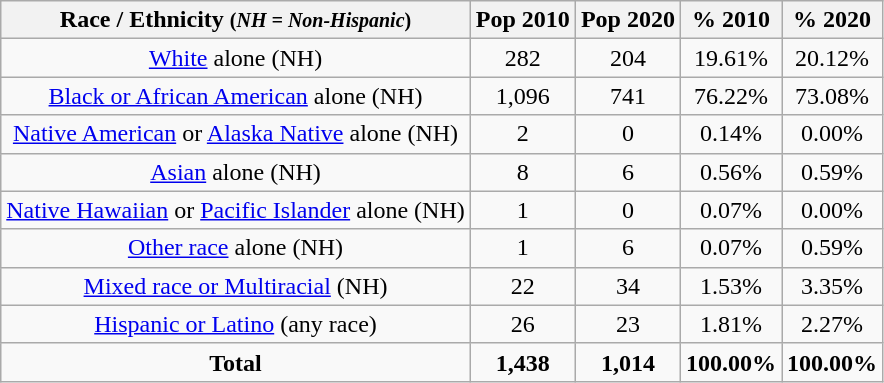<table class="wikitable" style="text-align:center;">
<tr>
<th>Race / Ethnicity <small>(<em>NH = Non-Hispanic</em>)</small></th>
<th>Pop 2010</th>
<th>Pop 2020</th>
<th>% 2010</th>
<th>% 2020</th>
</tr>
<tr>
<td><a href='#'>White</a> alone (NH)</td>
<td>282</td>
<td>204</td>
<td>19.61%</td>
<td>20.12%</td>
</tr>
<tr>
<td><a href='#'>Black or African American</a> alone (NH)</td>
<td>1,096</td>
<td>741</td>
<td>76.22%</td>
<td>73.08%</td>
</tr>
<tr>
<td><a href='#'>Native American</a> or <a href='#'>Alaska Native</a> alone (NH)</td>
<td>2</td>
<td>0</td>
<td>0.14%</td>
<td>0.00%</td>
</tr>
<tr>
<td><a href='#'>Asian</a> alone (NH)</td>
<td>8</td>
<td>6</td>
<td>0.56%</td>
<td>0.59%</td>
</tr>
<tr>
<td><a href='#'>Native Hawaiian</a> or <a href='#'>Pacific Islander</a> alone (NH)</td>
<td>1</td>
<td>0</td>
<td>0.07%</td>
<td>0.00%</td>
</tr>
<tr>
<td><a href='#'>Other race</a> alone (NH)</td>
<td>1</td>
<td>6</td>
<td>0.07%</td>
<td>0.59%</td>
</tr>
<tr>
<td><a href='#'>Mixed race or Multiracial</a> (NH)</td>
<td>22</td>
<td>34</td>
<td>1.53%</td>
<td>3.35%</td>
</tr>
<tr>
<td><a href='#'>Hispanic or Latino</a> (any race)</td>
<td>26</td>
<td>23</td>
<td>1.81%</td>
<td>2.27%</td>
</tr>
<tr>
<td><strong>Total</strong></td>
<td><strong>1,438</strong></td>
<td><strong>1,014</strong></td>
<td><strong>100.00%</strong></td>
<td><strong>100.00%</strong></td>
</tr>
</table>
